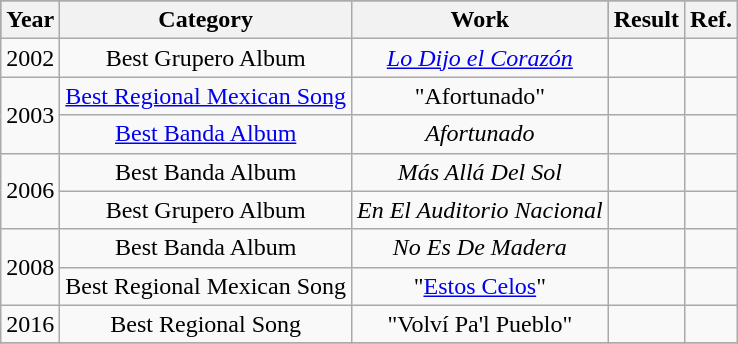<table class="wikitable plainrowheaders" style="text-align:center">
<tr style="background:#96c;">
<th scope="col">Year</th>
<th scope="col">Category</th>
<th scope="col">Work</th>
<th scope="col">Result</th>
<th scope="col">Ref.</th>
</tr>
<tr>
<td>2002</td>
<td>Best Grupero Album</td>
<td><em><a href='#'>Lo Dijo el Corazón</a></em></td>
<td></td>
<td></td>
</tr>
<tr>
<td rowspan="2" scope="row">2003</td>
<td><a href='#'>Best Regional Mexican Song</a></td>
<td>"Afortunado"</td>
<td></td>
<td></td>
</tr>
<tr>
<td><a href='#'>Best Banda Album</a></td>
<td><em>Afortunado</em></td>
<td></td>
<td></td>
</tr>
<tr>
<td rowspan="2" scope="row">2006</td>
<td>Best Banda Album</td>
<td scope="row"><em>Más Allá Del Sol</em></td>
<td></td>
<td></td>
</tr>
<tr>
<td>Best Grupero Album</td>
<td><em>En El Auditorio Nacional</em></td>
<td></td>
<td></td>
</tr>
<tr>
<td rowspan="2" scope="row">2008</td>
<td>Best Banda Album</td>
<td><em>No Es De Madera</em></td>
<td></td>
<td></td>
</tr>
<tr>
<td>Best Regional Mexican Song</td>
<td>"<a href='#'>Estos Celos</a>"</td>
<td></td>
<td></td>
</tr>
<tr>
<td>2016</td>
<td>Best Regional Song</td>
<td>"Volví Pa'l Pueblo"</td>
<td></td>
<td></td>
</tr>
<tr>
</tr>
</table>
